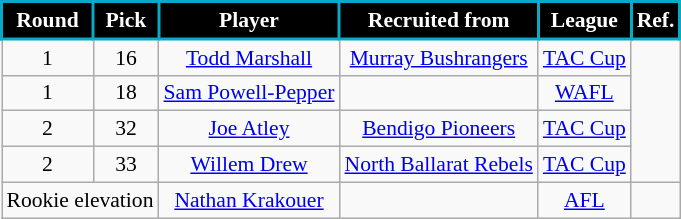<table class="wikitable" style="font-size:90%; text-align:center;">
<tr>
<td style="background:black; color:white; border: solid #06AAC5 2px"><strong>Round</strong></td>
<td style="background:black; color:white; border: solid #06AAC5 2px"><strong>Pick</strong></td>
<td style="background:black; color:white; border: solid #06AAC5 2px"><strong>Player</strong></td>
<td style="background:black; color:white; border: solid #06AAC5 2px"><strong>Recruited from</strong></td>
<td style="background:black; color:white; border: solid #06AAC5 2px"><strong>League</strong></td>
<td style="background:black; color:white; border: solid #06AAC5 2px"><strong>Ref.</strong></td>
</tr>
<tr>
<td>1</td>
<td>16</td>
<td><a href='#'>Todd Marshall</a></td>
<td><a href='#'>Murray Bushrangers</a></td>
<td><a href='#'>TAC Cup</a></td>
<td rowspan=4></td>
</tr>
<tr>
<td>1</td>
<td>18</td>
<td><a href='#'>Sam Powell-Pepper</a></td>
<td></td>
<td><a href='#'>WAFL</a></td>
</tr>
<tr>
<td>2</td>
<td>32</td>
<td><a href='#'>Joe Atley</a></td>
<td><a href='#'>Bendigo Pioneers</a></td>
<td><a href='#'>TAC Cup</a></td>
</tr>
<tr>
<td>2</td>
<td>33</td>
<td><a href='#'>Willem Drew</a></td>
<td><a href='#'>North Ballarat Rebels</a></td>
<td><a href='#'>TAC Cup</a></td>
</tr>
<tr>
<td colspan=2>Rookie elevation</td>
<td><a href='#'>Nathan Krakouer</a></td>
<td></td>
<td><a href='#'>AFL</a></td>
<td></td>
</tr>
</table>
